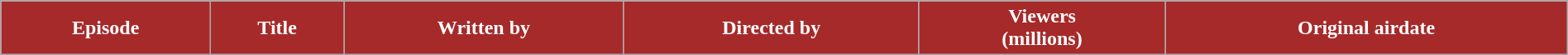<table class="wikitable plainrowheaders" style="width:100%;">
<tr style="color:#fff;">
<th style="background:#A62A2A;">Episode</th>
<th style="background:#A62A2A;">Title</th>
<th style="background:#A62A2A;">Written by</th>
<th style="background:#A62A2A;">Directed by</th>
<th style="background:#A62A2A;">Viewers<br>(millions)</th>
<th style="background:#A62A2A;">Original airdate<br>
</th>
</tr>
</table>
